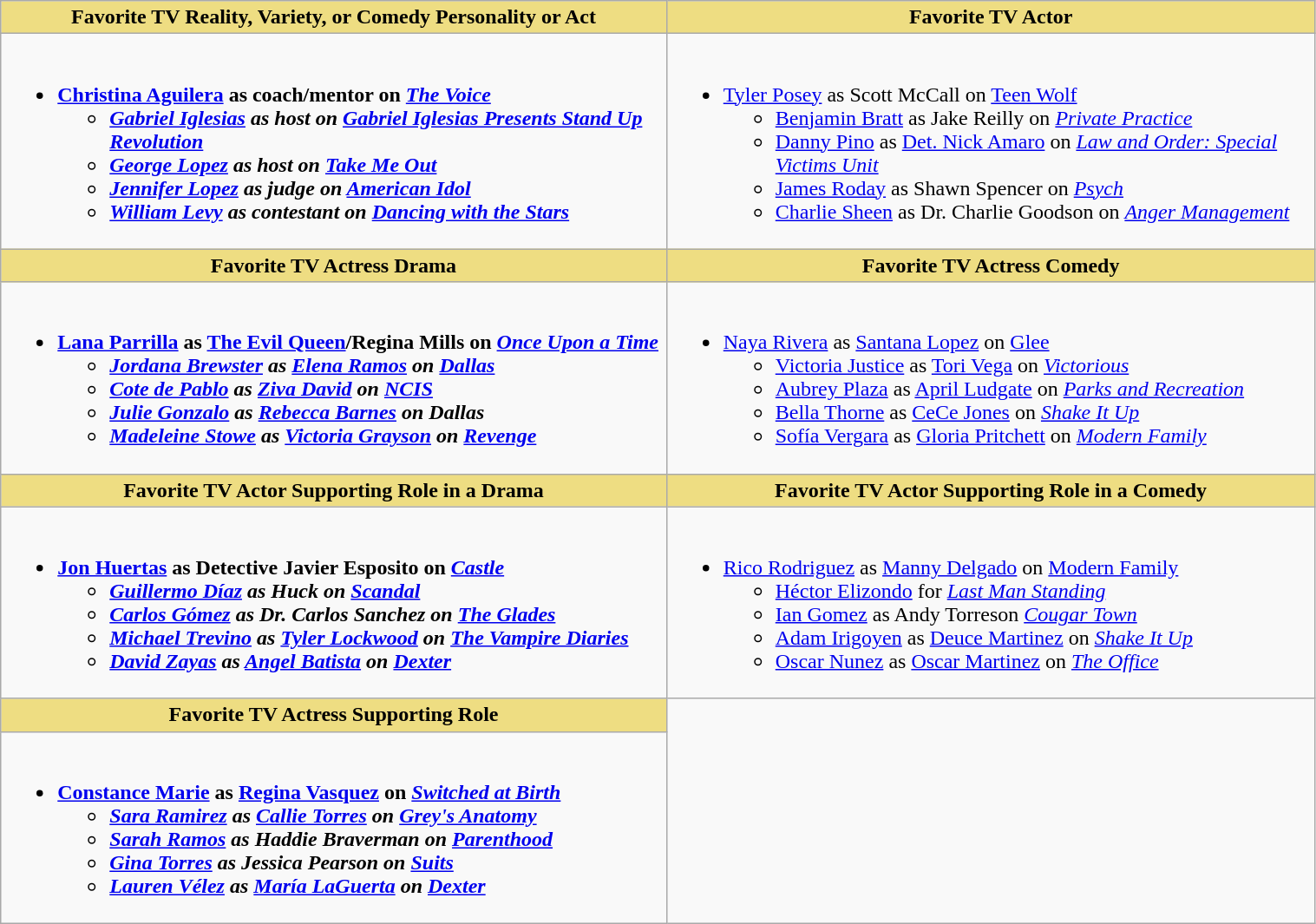<table class="wikitable plainrowheaders" style="width:80%">
<tr>
<th style="background:#EEDD82;">Favorite TV Reality, Variety, or Comedy Personality or Act</th>
<th style="background:#EEDD82;">Favorite TV Actor</th>
</tr>
<tr>
<td valign="top"><br><ul><li><strong><a href='#'>Christina Aguilera</a> as coach/mentor on <em><a href='#'>The Voice</a><strong><em><ul><li><a href='#'>Gabriel Iglesias</a> as host on </em><a href='#'>Gabriel Iglesias Presents Stand Up Revolution</a><em></li><li><a href='#'>George Lopez</a> as host on </em><a href='#'>Take Me Out</a><em></li><li><a href='#'>Jennifer Lopez</a> as judge on </em><a href='#'>American Idol</a><em></li><li><a href='#'>William Levy</a> as contestant on </em><a href='#'>Dancing with the Stars</a><em></li></ul></li></ul></td>
<td valign="top"><br><ul><li></strong><a href='#'>Tyler Posey</a> as Scott McCall on </em><a href='#'>Teen Wolf</a></em></strong><ul><li><a href='#'>Benjamin Bratt</a> as Jake Reilly on <em><a href='#'>Private Practice</a></em></li><li><a href='#'>Danny Pino</a> as <a href='#'>Det. Nick Amaro</a> on <em><a href='#'>Law and Order: Special Victims Unit</a></em></li><li><a href='#'>James Roday</a> as Shawn Spencer on <em><a href='#'>Psych</a></em></li><li><a href='#'>Charlie Sheen</a> as Dr. Charlie Goodson on <em><a href='#'>Anger Management</a></em></li></ul></li></ul></td>
</tr>
<tr>
<th style="background:#EEDD82;">Favorite TV Actress Drama</th>
<th style="background:#EEDD82;">Favorite TV Actress Comedy</th>
</tr>
<tr>
<td valign="top"><br><ul><li><strong><a href='#'>Lana Parrilla</a> as <a href='#'>The Evil Queen</a>/Regina Mills on <em><a href='#'>Once Upon a Time</a><strong><em><ul><li><a href='#'>Jordana Brewster</a> as <a href='#'>Elena Ramos</a> on </em><a href='#'>Dallas</a><em></li><li><a href='#'>Cote de Pablo</a> as <a href='#'>Ziva David</a> on </em><a href='#'>NCIS</a><em></li><li><a href='#'>Julie Gonzalo</a> as <a href='#'>Rebecca Barnes</a> on </em>Dallas<em></li><li><a href='#'>Madeleine Stowe</a> as <a href='#'>Victoria Grayson</a> on </em><a href='#'>Revenge</a><em></li></ul></li></ul></td>
<td valign="top"><br><ul><li></strong><a href='#'>Naya Rivera</a> as <a href='#'>Santana Lopez</a> on </em><a href='#'>Glee</a></em></strong><ul><li><a href='#'>Victoria Justice</a> as <a href='#'>Tori Vega</a> on <em><a href='#'>Victorious</a></em></li><li><a href='#'>Aubrey Plaza</a> as <a href='#'>April Ludgate</a> on <em><a href='#'>Parks and Recreation</a></em></li><li><a href='#'>Bella Thorne</a> as <a href='#'>CeCe Jones</a> on <em><a href='#'>Shake It Up</a></em></li><li><a href='#'>Sofía Vergara</a> as <a href='#'>Gloria Pritchett</a> on <em><a href='#'>Modern Family</a></em></li></ul></li></ul></td>
</tr>
<tr>
<th style="background:#EEDD82;">Favorite TV Actor Supporting Role in a Drama</th>
<th style="background:#EEDD82;">Favorite TV Actor Supporting Role in a Comedy</th>
</tr>
<tr>
<td valign="top"><br><ul><li><strong><a href='#'>Jon Huertas</a> as Detective Javier Esposito on <em><a href='#'>Castle</a><strong><em><ul><li><a href='#'>Guillermo Díaz</a> as Huck on </em><a href='#'>Scandal</a><em></li><li><a href='#'>Carlos Gómez</a> as Dr. Carlos Sanchez on </em><a href='#'>The Glades</a><em></li><li><a href='#'>Michael Trevino</a> as <a href='#'>Tyler Lockwood</a> on </em><a href='#'>The Vampire Diaries</a><em></li><li><a href='#'>David Zayas</a> as <a href='#'>Angel Batista</a> on </em><a href='#'>Dexter</a><em></li></ul></li></ul></td>
<td valign="top"><br><ul><li></strong><a href='#'>Rico Rodriguez</a> as <a href='#'>Manny Delgado</a> on </em><a href='#'>Modern Family</a></em></strong><ul><li><a href='#'>Héctor Elizondo</a> for <em><a href='#'>Last Man Standing</a></em></li><li><a href='#'>Ian Gomez</a> as Andy Torreson <em><a href='#'>Cougar Town</a></em></li><li><a href='#'>Adam Irigoyen</a> as <a href='#'>Deuce Martinez</a> on <em><a href='#'>Shake It Up</a></em></li><li><a href='#'>Oscar Nunez</a> as <a href='#'>Oscar Martinez</a> on <em><a href='#'>The Office</a></em></li></ul></li></ul></td>
</tr>
<tr>
<th style="background:#EEDD82;">Favorite TV Actress Supporting Role</th>
</tr>
<tr>
<td valign="top"><br><ul><li><strong><a href='#'>Constance Marie</a> as <a href='#'>Regina Vasquez</a> on <em><a href='#'>Switched at Birth</a><strong><em><ul><li><a href='#'>Sara Ramirez</a> as <a href='#'>Callie Torres</a> on </em><a href='#'>Grey's Anatomy</a><em></li><li><a href='#'>Sarah Ramos</a> as Haddie Braverman on </em><a href='#'>Parenthood</a><em></li><li><a href='#'>Gina Torres</a> as Jessica Pearson on </em><a href='#'>Suits</a><em></li><li><a href='#'>Lauren Vélez</a> as <a href='#'>María LaGuerta</a> on </em><a href='#'>Dexter</a><em></li></ul></li></ul></td>
</tr>
</table>
